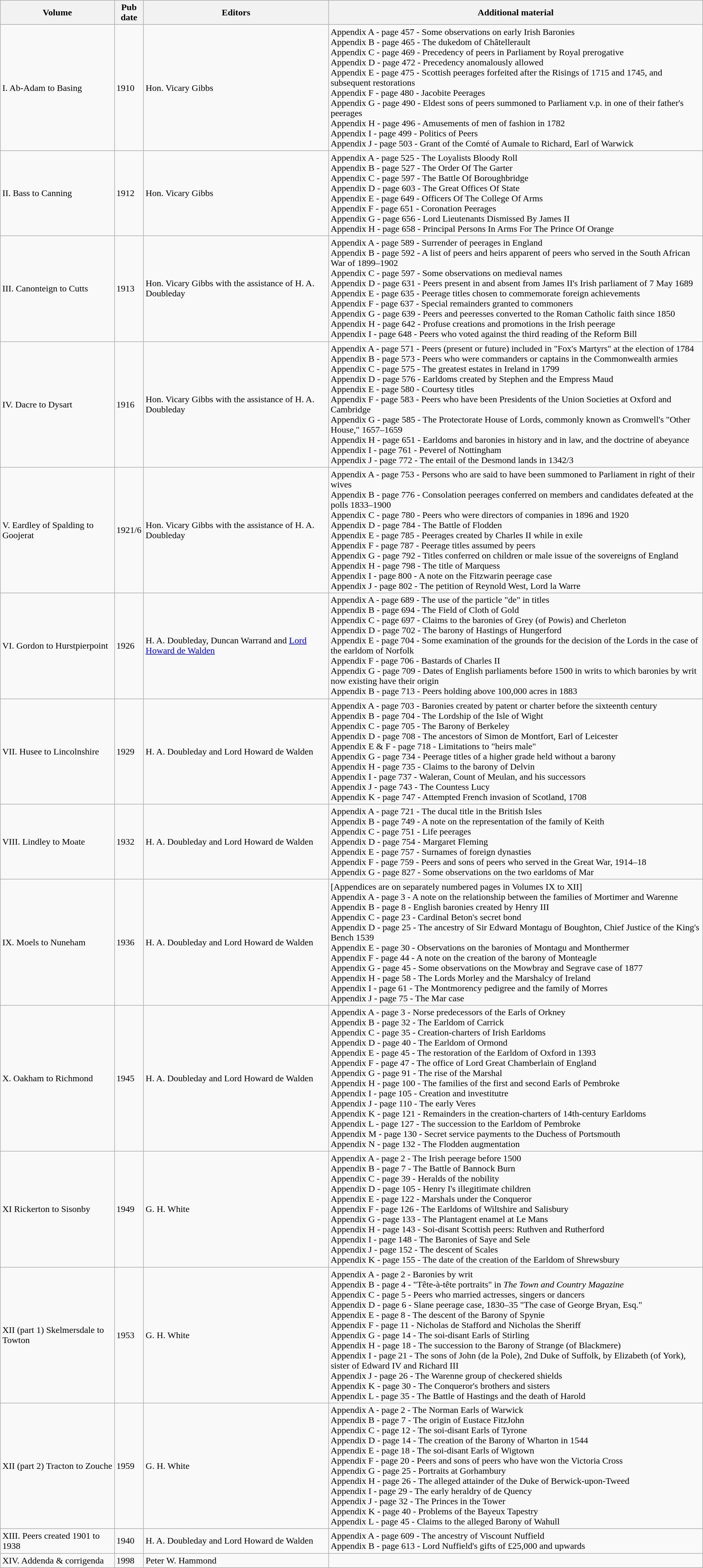<table class="wikitable">
<tr>
<th>Volume</th>
<th>Pub<br>date</th>
<th>Editors</th>
<th>Additional material</th>
</tr>
<tr>
<td>I. Ab-Adam to Basing</td>
<td>1910</td>
<td>Hon. Vicary Gibbs</td>
<td>Appendix A - page 457 - Some observations on early Irish Baronies<br>Appendix B - page 465 - The dukedom of Châtellerault<br>Appendix C - page 469 - Precedency of peers in Parliament by Royal prerogative<br>Appendix D - page 472 - Precedency anomalously allowed<br>Appendix E - page 475 - Scottish peerages forfeited after the Risings of 1715 and 1745, and subsequent restorations<br>Appendix F - page 480 - Jacobite Peerages<br>Appendix G - page 490 - Eldest sons of peers summoned to Parliament v.p. in one of their father's peerages<br>Appendix H - page 496 - Amusements of men of fashion in 1782<br>Appendix I - page 499 - Politics of Peers<br>Appendix J - page 503 - Grant of the Comté of Aumale to Richard, Earl of Warwick</td>
</tr>
<tr>
<td>II. Bass to Canning</td>
<td>1912</td>
<td>Hon. Vicary Gibbs</td>
<td>Appendix A - page 525 - The Loyalists Bloody Roll<br>Appendix B - page 527 - The Order Of The Garter<br>Appendix C - page 597 - The Battle Of Boroughbridge<br>Appendix D - page 603 - The Great Offices Of State<br>Appendix E - page 649 - Officers Of The College Of Arms<br>Appendix F - page 651 - Coronation Peerages<br>Appendix G - page 656 - Lord Lieutenants Dismissed By James II<br>Appendix H - page 658 - Principal Persons In Arms For The Prince Of Orange</td>
</tr>
<tr>
<td>III. Canonteign to Cutts</td>
<td>1913</td>
<td>Hon. Vicary Gibbs with the assistance of H. A. Doubleday</td>
<td>Appendix A - page 589 - Surrender of peerages in England<br>Appendix B - page 592 - A list of peers and heirs apparent of peers who served in the South African War of 1899–1902<br>Appendix C - page 597 - Some observations on medieval names<br>Appendix D - page 631 - Peers present in and absent from James II's Irish parliament of 7 May 1689<br>Appendix E - page 635 - Peerage titles chosen to commemorate foreign achievements<br>Appendix F - page 637 - Special remainders granted to commoners<br>Appendix G - page 639 - Peers and peeresses converted to the Roman Catholic faith since 1850<br>Appendix H - page 642 - Profuse creations and promotions in the Irish peerage<br>Appendix I - page 648 - Peers who voted against the third reading of the Reform Bill</td>
</tr>
<tr>
<td>IV. Dacre to Dysart</td>
<td>1916</td>
<td>Hon. Vicary Gibbs with the assistance of H. A. Doubleday</td>
<td>Appendix A - page 571 - Peers (present or future) included in "Fox's Martyrs" at the election of 1784<br>Appendix B - page 573 - Peers who were commanders or captains in the Commonwealth armies<br>Appendix C - page 575 - The greatest estates in Ireland in 1799<br>Appendix D - page 576 - Earldoms created by Stephen and the Empress Maud<br>Appendix E - page 580 - Courtesy titles<br>Appendix F - page 583 - Peers who have been Presidents of the Union Societies at Oxford and Cambridge<br>Appendix G - page 585 - The Protectorate House of Lords, commonly known as Cromwell's "Other House," 1657–1659<br>Appendix H - page 651 - Earldoms and baronies in history and in law, and the doctrine of abeyance<br>Appendix I - page 761 - Peverel of Nottingham<br>Appendix J - page 772 - The entail of the Desmond lands in 1342/3</td>
</tr>
<tr>
<td>V. Eardley of Spalding to Goojerat</td>
<td>1921/6</td>
<td>Hon. Vicary Gibbs with the assistance of H. A. Doubleday</td>
<td>Appendix A - page 753 - Persons who are said to have been summoned to Parliament in right of their wives<br>Appendix B - page 776 - Consolation peerages conferred on members and candidates defeated at the polls 1833–1900<br>Appendix C - page 780 - Peers who were directors of companies in 1896 and 1920<br>Appendix D - page 784 - The Battle of Flodden<br>Appendix E - page 785 - Peerages created by Charles II while in exile<br>Appendix F - page 787 - Peerage titles assumed by peers<br>Appendix G - page 792 - Titles conferred on children or male issue of the sovereigns of England<br>Appendix H - page 798 - The title of Marquess<br>Appendix I - page 800 - A note on the Fitzwarin peerage case<br>Appendix J - page 802 - The petition of Reynold West, Lord la Warre</td>
</tr>
<tr>
<td>VI. Gordon to Hurstpierpoint</td>
<td>1926</td>
<td>H. A. Doubleday, Duncan Warrand and <a href='#'>Lord Howard de Walden</a></td>
<td>Appendix A - page 689 - The use of the particle "de" in titles<br>Appendix B - page 694 - The Field of Cloth of Gold<br>Appendix C - page 697 - Claims to the baronies of Grey (of Powis) and Cherleton<br>Appendix D - page 702 - The barony of Hastings of Hungerford<br>Appendix E - page 704 - Some examination of the grounds for the decision of the Lords in the case of the earldom of Norfolk<br>Appendix F - page 706 - Bastards of Charles II<br>Appendix G - page 709 - Dates of English parliaments before 1500 in writs to which baronies by writ now existing have their origin<br>Appendix B - page 713 - Peers holding above 100,000 acres in 1883</td>
</tr>
<tr>
<td>VII. Husee to Lincolnshire</td>
<td>1929</td>
<td>H. A. Doubleday and Lord Howard de Walden</td>
<td>Appendix A - page 703 - Baronies created by patent or charter before the sixteenth century<br>Appendix B - page 704 - The Lordship of the Isle of Wight<br>Appendix C - page 705 - The Barony of Berkeley<br>Appendix D - page 708 - The ancestors of Simon de Montfort, Earl of Leicester<br>Appendix E & F - page 718 - Limitations to "heirs male"<br>Appendix G - page 734 - Peerage titles of a higher grade held without a barony<br>Appendix H - page 735 - Claims to the barony of Delvin<br>Appendix I - page 737 - Waleran, Count of Meulan, and his successors<br>Appendix J - page 743 - The Countess Lucy<br>Appendix K - page 747 - Attempted French invasion of Scotland, 1708</td>
</tr>
<tr>
<td>VIII. Lindley to Moate</td>
<td>1932</td>
<td>H. A. Doubleday and Lord Howard de Walden</td>
<td>Appendix A - page 721 - The ducal title in the British Isles<br>Appendix B - page 749 - A note on the representation of the family of Keith<br>Appendix C - page 751 - Life peerages<br>Appendix D - page 754 - Margaret Fleming<br>Appendix E - page 757 - Surnames of foreign dynasties<br>Appendix F - page 759 - Peers and sons of peers who served in the Great War, 1914–18<br>Appendix G - page 827 - Some observations on the two earldoms of Mar</td>
</tr>
<tr>
<td>IX. Moels to Nuneham</td>
<td>1936</td>
<td>H. A. Doubleday and Lord Howard de Walden</td>
<td>[Appendices are on separately numbered pages in Volumes IX to XII]<br>Appendix A - page 3 - A note on the relationship between the families of Mortimer and Warenne<br>Appendix B - page 8 - English baronies created by Henry III<br>Appendix C - page 23 - Cardinal Beton's secret bond<br>Appendix D - page 25 - The ancestry of Sir Edward Montagu of Boughton, Chief Justice of the King's Bench 1539<br>Appendix E - page 30 - Observations on the baronies of Montagu and Monthermer<br>Appendix F - page 44 - A note on the creation of the barony of Monteagle<br>Appendix G - page 45 - Some observations on the Mowbray and Segrave case of 1877<br>Appendix H - page 58 - The Lords Morley and the Marshalcy of Ireland<br>Appendix I - page 61 - The Montmorency pedigree and the family of Morres<br>Appendix J - page 75 - The Mar case</td>
</tr>
<tr>
<td>X. Oakham to Richmond</td>
<td>1945</td>
<td>H. A. Doubleday and Lord Howard de Walden</td>
<td>Appendix A - page 3 - Norse predecessors of the Earls of Orkney<br>Appendix B - page 32 - The Earldom of Carrick<br>Appendix C - page 35 - Creation-charters of Irish Earldoms<br>Appendix D - page 40 - The Earldom of Ormond<br>Appendix E - page 45 - The restoration of the Earldom of Oxford in 1393<br>Appendix F - page 47 - The office of Lord Great Chamberlain of England<br>Appendix G - page 91 - The rise of the Marshal<br>Appendix H - page 100 - The families of the first and second Earls of Pembroke<br>Appendix I - page 105 - Creation and investitutre<br>Appendix J - page 110 - The early Veres<br>Appendix K - page 121 - Remainders in the creation-charters of 14th-century Earldoms<br>Appendix L - page 127 - The succession to the Earldom of Pembroke<br>Appendix M - page 130 - Secret service payments to the Duchess of Portsmouth<br>Appendix N - page 132 - The Flodden augmentation</td>
</tr>
<tr>
<td>XI Rickerton to Sisonby</td>
<td>1949</td>
<td>G. H. White</td>
<td>Appendix A - page 2 - The Irish peerage before 1500<br>Appendix B - page 7 - The Battle of Bannock Burn<br>Appendix C - page 39 - Heralds of the nobility<br>Appendix D - page 105 - Henry I's illegitimate children<br>Appendix E - page 122 - Marshals under the Conqueror<br>Appendix F - page 126 - The Earldoms of Wiltshire and Salisbury<br>Appendix G - page 133 - The Plantagent enamel at Le Mans<br>Appendix H - page 143 - Soi-disant Scottish peers: Ruthven and Rutherford<br>Appendix I - page 148 - The Baronies of Saye and Sele<br>Appendix J - page 152 - The descent of Scales<br>Appendix K - page 155 - The date of the creation of the Earldom of Shrewsbury</td>
</tr>
<tr>
<td>XII (part 1) Skelmersdale to Towton</td>
<td>1953</td>
<td>G. H. White</td>
<td>Appendix A - page 2 - Baronies by writ<br>Appendix B - page 4 - "Tête-à-tête portraits" in <em>The Town and Country Magazine</em><br>Appendix C - page 5 - Peers who married actresses, singers or dancers<br>Appendix D - page 6 - Slane peerage case, 1830–35 "The case of George Bryan, Esq."<br>Appendix E - page 8 - The descent of the Barony of Spynie<br>Appendix F - page 11 - Nicholas de Stafford and Nicholas the Sheriff<br>Appendix G - page 14 - The soi-disant Earls of Stirling<br>Appendix H - page 18 - The succession to the Barony of Strange (of Blackmere)<br>Appendix I - page 21 - The sons of John (de la Pole), 2nd Duke of Suffolk, by Elizabeth (of York), sister of Edward IV and Richard III<br>Appendix J - page 26 - The Warenne group of checkered shields<br>Appendix K - page 30 - The Conqueror's brothers and sisters<br>Appendix L - page 35 - The Battle of Hastings and the death of Harold</td>
</tr>
<tr>
<td>XII (part 2)  Tracton to Zouche</td>
<td>1959</td>
<td>G. H. White</td>
<td>Appendix A - page 2 - The Norman Earls of Warwick<br>Appendix B - page 7 - The origin of Eustace FitzJohn<br>Appendix C - page 12 - The soi-disant Earls of Tyrone<br>Appendix D - page 14 - The creation of the Barony of Wharton in 1544<br>Appendix E - page 18 - The soi-disant Earls of Wigtown<br>Appendix F - page 20 - Peers and sons of peers who have won the Victoria Cross<br>Appendix G - page 25 - Portraits at Gorhambury<br>Appendix H - page 26 - The alleged attainder of the Duke of Berwick-upon-Tweed<br>Appendix I - page 29 - The early heraldry of de Quency<br>Appendix J - page 32 - The Princes in the Tower<br>Appendix K - page 40 - Problems of the Bayeux Tapestry<br>Appendix L - page 45 - Claims to the alleged Barony of Wahull</td>
</tr>
<tr>
<td>XIII. Peers created 1901 to 1938</td>
<td>1940</td>
<td>H. A. Doubleday and Lord Howard de Walden</td>
<td>Appendix A - page 609 - The ancestry of Viscount Nuffield<br>Appendix B - page 613 - Lord Nuffield's gifts of £25,000 and upwards</td>
</tr>
<tr>
<td>XIV. Addenda & corrigenda</td>
<td>1998</td>
<td>Peter W. Hammond</td>
<td></td>
</tr>
</table>
